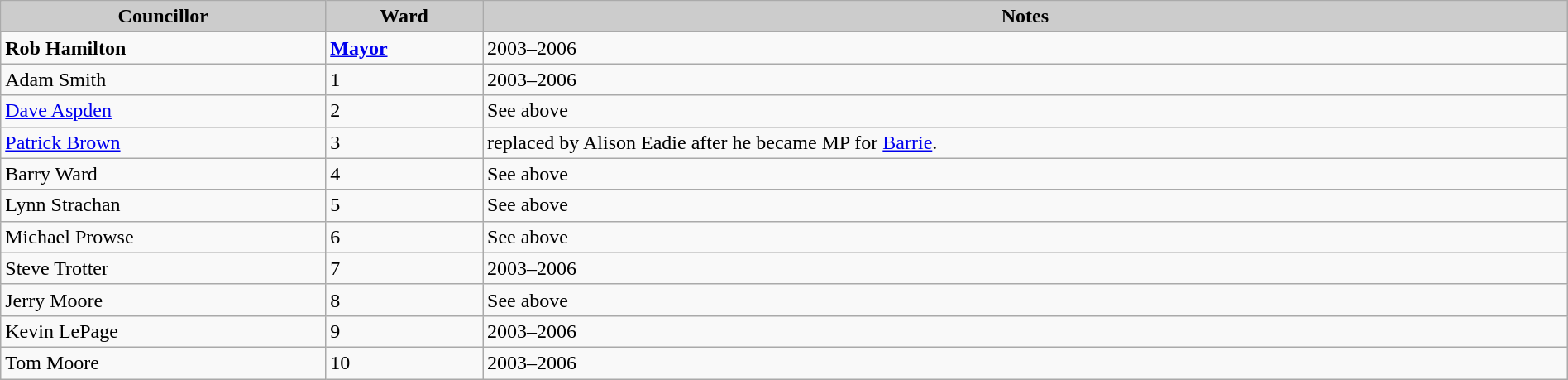<table class="wikitable" width="100%">
<tr>
<th style="background:#cccccc;"><strong>Councillor</strong></th>
<th style="background:#cccccc;"><strong>Ward</strong></th>
<th style="background:#cccccc;"><strong>Notes</strong></th>
</tr>
<tr>
<td><strong>Rob Hamilton</strong></td>
<td><strong><a href='#'>Mayor</a></strong></td>
<td>2003–2006</td>
</tr>
<tr>
<td>Adam Smith</td>
<td>1</td>
<td>2003–2006</td>
</tr>
<tr>
<td><a href='#'>Dave Aspden</a></td>
<td>2</td>
<td>See above</td>
</tr>
<tr>
<td><a href='#'>Patrick Brown</a></td>
<td>3</td>
<td>replaced by Alison Eadie after he became MP for <a href='#'>Barrie</a>.</td>
</tr>
<tr>
<td>Barry Ward</td>
<td>4</td>
<td>See above</td>
</tr>
<tr>
<td>Lynn Strachan</td>
<td>5</td>
<td>See above</td>
</tr>
<tr>
<td>Michael Prowse</td>
<td>6</td>
<td>See above</td>
</tr>
<tr>
<td>Steve Trotter</td>
<td>7</td>
<td>2003–2006</td>
</tr>
<tr>
<td>Jerry Moore</td>
<td>8</td>
<td>See above</td>
</tr>
<tr>
<td>Kevin LePage</td>
<td>9</td>
<td>2003–2006</td>
</tr>
<tr>
<td>Tom Moore</td>
<td>10</td>
<td>2003–2006</td>
</tr>
</table>
